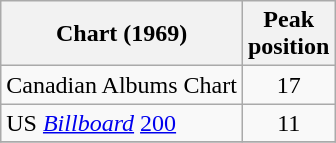<table class="wikitable sortable" border="1">
<tr>
<th scope="col">Chart (1969)</th>
<th scope="col">Peak<br>position</th>
</tr>
<tr>
<td>Canadian Albums Chart</td>
<td style="text-align:center;">17</td>
</tr>
<tr>
<td>US <em><a href='#'>Billboard</a></em> <a href='#'>200</a></td>
<td style="text-align:center;">11</td>
</tr>
<tr>
</tr>
</table>
